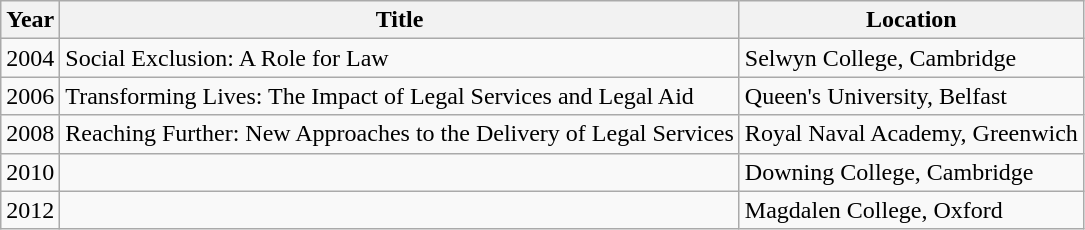<table class="wikitable">
<tr>
<th>Year</th>
<th>Title</th>
<th>Location</th>
</tr>
<tr>
<td>2004</td>
<td>Social Exclusion: A Role for Law</td>
<td>Selwyn College, Cambridge</td>
</tr>
<tr>
<td>2006</td>
<td>Transforming Lives: The Impact of Legal Services and Legal Aid</td>
<td>Queen's University, Belfast</td>
</tr>
<tr>
<td>2008</td>
<td>Reaching Further: New Approaches to the Delivery of Legal Services</td>
<td>Royal Naval Academy, Greenwich</td>
</tr>
<tr>
<td>2010</td>
<td></td>
<td>Downing College, Cambridge</td>
</tr>
<tr>
<td>2012</td>
<td></td>
<td>Magdalen College, Oxford</td>
</tr>
</table>
